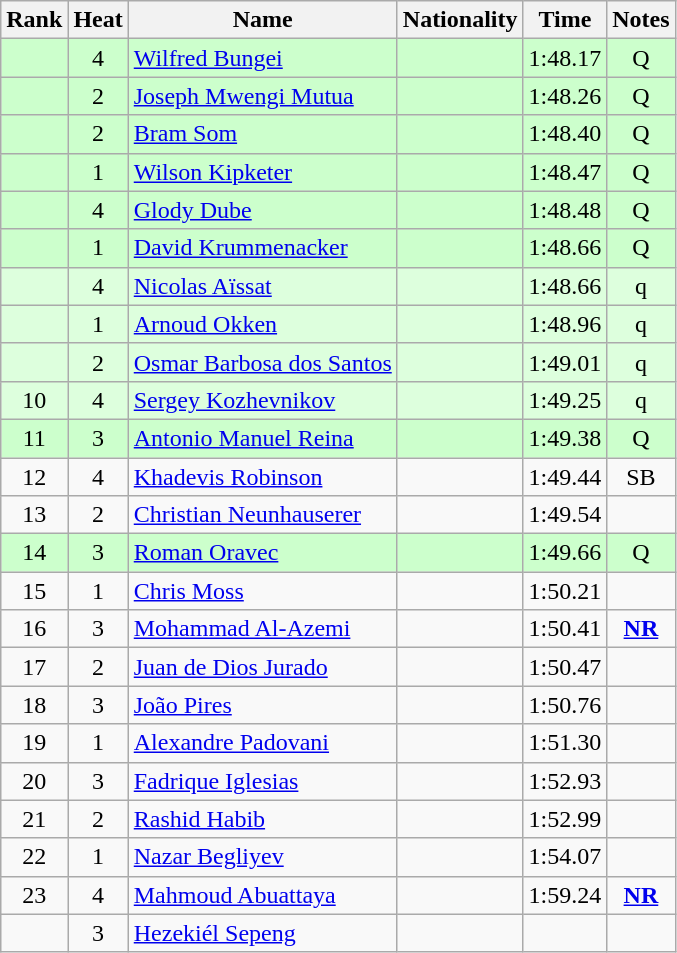<table class="wikitable sortable" style="text-align:center">
<tr>
<th>Rank</th>
<th>Heat</th>
<th>Name</th>
<th>Nationality</th>
<th>Time</th>
<th>Notes</th>
</tr>
<tr bgcolor=ccffcc>
<td></td>
<td>4</td>
<td align="left"><a href='#'>Wilfred Bungei</a></td>
<td align=left></td>
<td>1:48.17</td>
<td>Q</td>
</tr>
<tr bgcolor=ccffcc>
<td></td>
<td>2</td>
<td align="left"><a href='#'>Joseph Mwengi Mutua</a></td>
<td align=left></td>
<td>1:48.26</td>
<td>Q</td>
</tr>
<tr bgcolor=ccffcc>
<td></td>
<td>2</td>
<td align="left"><a href='#'>Bram Som</a></td>
<td align=left></td>
<td>1:48.40</td>
<td>Q</td>
</tr>
<tr bgcolor=ccffcc>
<td></td>
<td>1</td>
<td align="left"><a href='#'>Wilson Kipketer</a></td>
<td align=left></td>
<td>1:48.47</td>
<td>Q</td>
</tr>
<tr bgcolor=ccffcc>
<td></td>
<td>4</td>
<td align="left"><a href='#'>Glody Dube</a></td>
<td align=left></td>
<td>1:48.48</td>
<td>Q</td>
</tr>
<tr bgcolor=ccffcc>
<td></td>
<td>1</td>
<td align="left"><a href='#'>David Krummenacker</a></td>
<td align=left></td>
<td>1:48.66</td>
<td>Q</td>
</tr>
<tr bgcolor=ddffdd>
<td></td>
<td>4</td>
<td align="left"><a href='#'>Nicolas Aïssat</a></td>
<td align=left></td>
<td>1:48.66</td>
<td>q</td>
</tr>
<tr bgcolor=ddffdd>
<td></td>
<td>1</td>
<td align="left"><a href='#'>Arnoud Okken</a></td>
<td align=left></td>
<td>1:48.96</td>
<td>q</td>
</tr>
<tr bgcolor=ddffdd>
<td></td>
<td>2</td>
<td align="left"><a href='#'>Osmar Barbosa dos Santos</a></td>
<td align=left></td>
<td>1:49.01</td>
<td>q</td>
</tr>
<tr bgcolor=ddffdd>
<td>10</td>
<td>4</td>
<td align="left"><a href='#'>Sergey Kozhevnikov</a></td>
<td align=left></td>
<td>1:49.25</td>
<td>q</td>
</tr>
<tr bgcolor=ccffcc>
<td>11</td>
<td>3</td>
<td align="left"><a href='#'>Antonio Manuel Reina</a></td>
<td align=left></td>
<td>1:49.38</td>
<td>Q</td>
</tr>
<tr>
<td>12</td>
<td>4</td>
<td align="left"><a href='#'>Khadevis Robinson</a></td>
<td align=left></td>
<td>1:49.44</td>
<td>SB</td>
</tr>
<tr>
<td>13</td>
<td>2</td>
<td align="left"><a href='#'>Christian Neunhauserer</a></td>
<td align=left></td>
<td>1:49.54</td>
<td></td>
</tr>
<tr bgcolor=ccffcc>
<td>14</td>
<td>3</td>
<td align="left"><a href='#'>Roman Oravec</a></td>
<td align=left></td>
<td>1:49.66</td>
<td>Q</td>
</tr>
<tr>
<td>15</td>
<td>1</td>
<td align="left"><a href='#'>Chris Moss</a></td>
<td align=left></td>
<td>1:50.21</td>
<td></td>
</tr>
<tr>
<td>16</td>
<td>3</td>
<td align="left"><a href='#'>Mohammad Al-Azemi</a></td>
<td align=left></td>
<td>1:50.41</td>
<td><strong><a href='#'>NR</a></strong></td>
</tr>
<tr>
<td>17</td>
<td>2</td>
<td align="left"><a href='#'>Juan de Dios Jurado</a></td>
<td align=left></td>
<td>1:50.47</td>
<td></td>
</tr>
<tr>
<td>18</td>
<td>3</td>
<td align="left"><a href='#'>João Pires</a></td>
<td align=left></td>
<td>1:50.76</td>
<td></td>
</tr>
<tr>
<td>19</td>
<td>1</td>
<td align="left"><a href='#'>Alexandre Padovani</a></td>
<td align=left></td>
<td>1:51.30</td>
<td></td>
</tr>
<tr>
<td>20</td>
<td>3</td>
<td align="left"><a href='#'>Fadrique Iglesias</a></td>
<td align=left></td>
<td>1:52.93</td>
<td></td>
</tr>
<tr>
<td>21</td>
<td>2</td>
<td align="left"><a href='#'>Rashid Habib</a></td>
<td align=left></td>
<td>1:52.99</td>
<td></td>
</tr>
<tr>
<td>22</td>
<td>1</td>
<td align="left"><a href='#'>Nazar Begliyev</a></td>
<td align=left></td>
<td>1:54.07</td>
<td></td>
</tr>
<tr>
<td>23</td>
<td>4</td>
<td align="left"><a href='#'>Mahmoud Abuattaya</a></td>
<td align=left></td>
<td>1:59.24</td>
<td><strong><a href='#'>NR</a></strong></td>
</tr>
<tr>
<td></td>
<td>3</td>
<td align="left"><a href='#'>Hezekiél Sepeng</a></td>
<td align=left></td>
<td></td>
<td></td>
</tr>
</table>
